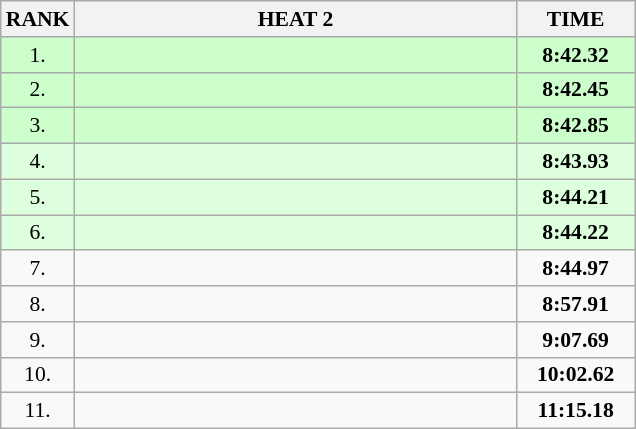<table class="wikitable" style="border-collapse: collapse; font-size: 90%;">
<tr>
<th>RANK</th>
<th style="width: 20em">HEAT 2</th>
<th style="width: 5em">TIME</th>
</tr>
<tr style="background:#ccffcc;">
<td align="center">1.</td>
<td></td>
<td align="center"><strong>8:42.32</strong></td>
</tr>
<tr style="background:#ccffcc;">
<td align="center">2.</td>
<td></td>
<td align="center"><strong>8:42.45</strong></td>
</tr>
<tr style="background:#ccffcc;">
<td align="center">3.</td>
<td></td>
<td align="center"><strong>8:42.85</strong></td>
</tr>
<tr style="background:#ddffdd;">
<td align="center">4.</td>
<td></td>
<td align="center"><strong>8:43.93</strong></td>
</tr>
<tr style="background:#ddffdd;">
<td align="center">5.</td>
<td></td>
<td align="center"><strong>8:44.21</strong></td>
</tr>
<tr style="background:#ddffdd;">
<td align="center">6.</td>
<td></td>
<td align="center"><strong>8:44.22</strong></td>
</tr>
<tr>
<td align="center">7.</td>
<td></td>
<td align="center"><strong>8:44.97</strong></td>
</tr>
<tr>
<td align="center">8.</td>
<td></td>
<td align="center"><strong>8:57.91</strong></td>
</tr>
<tr>
<td align="center">9.</td>
<td></td>
<td align="center"><strong>9:07.69</strong></td>
</tr>
<tr>
<td align="center">10.</td>
<td></td>
<td align="center"><strong>10:02.62</strong></td>
</tr>
<tr>
<td align="center">11.</td>
<td></td>
<td align="center"><strong>11:15.18</strong></td>
</tr>
</table>
